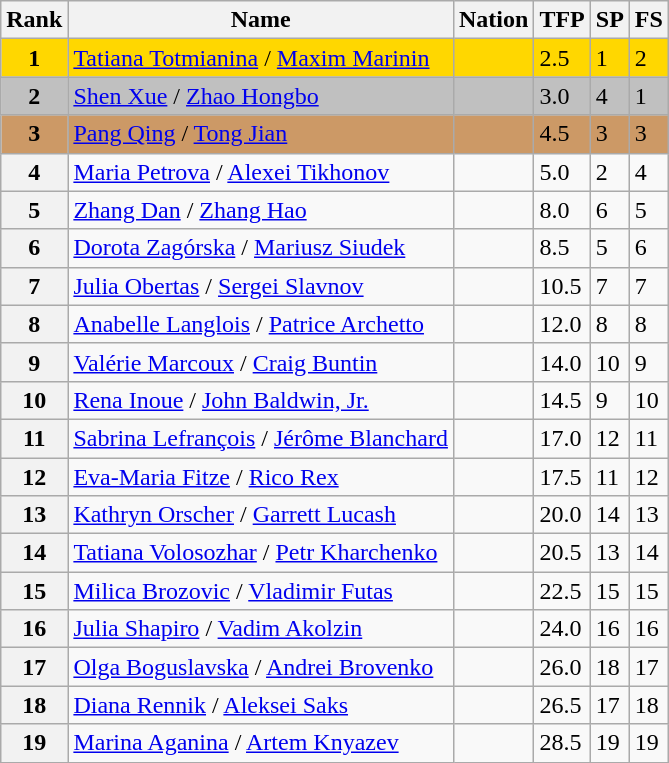<table class="wikitable">
<tr>
<th>Rank</th>
<th>Name</th>
<th>Nation</th>
<th>TFP</th>
<th>SP</th>
<th>FS</th>
</tr>
<tr bgcolor=gold>
<td align=center><strong>1</strong></td>
<td><a href='#'>Tatiana Totmianina</a> / <a href='#'>Maxim Marinin</a></td>
<td></td>
<td>2.5</td>
<td>1</td>
<td>2</td>
</tr>
<tr bgcolor=silver>
<td align=center><strong>2</strong></td>
<td><a href='#'>Shen Xue</a> / <a href='#'>Zhao Hongbo</a></td>
<td></td>
<td>3.0</td>
<td>4</td>
<td>1</td>
</tr>
<tr bgcolor=cc9966>
<td align=center><strong>3</strong></td>
<td><a href='#'>Pang Qing</a> / <a href='#'>Tong Jian</a></td>
<td></td>
<td>4.5</td>
<td>3</td>
<td>3</td>
</tr>
<tr>
<th>4</th>
<td><a href='#'>Maria Petrova</a> / <a href='#'>Alexei Tikhonov</a></td>
<td></td>
<td>5.0</td>
<td>2</td>
<td>4</td>
</tr>
<tr>
<th>5</th>
<td><a href='#'>Zhang Dan</a> / <a href='#'>Zhang Hao</a></td>
<td></td>
<td>8.0</td>
<td>6</td>
<td>5</td>
</tr>
<tr>
<th>6</th>
<td><a href='#'>Dorota Zagórska</a> / <a href='#'>Mariusz Siudek</a></td>
<td></td>
<td>8.5</td>
<td>5</td>
<td>6</td>
</tr>
<tr>
<th>7</th>
<td><a href='#'>Julia Obertas</a> / <a href='#'>Sergei Slavnov</a></td>
<td></td>
<td>10.5</td>
<td>7</td>
<td>7</td>
</tr>
<tr>
<th>8</th>
<td><a href='#'>Anabelle Langlois</a> / <a href='#'>Patrice Archetto</a></td>
<td></td>
<td>12.0</td>
<td>8</td>
<td>8</td>
</tr>
<tr>
<th>9</th>
<td><a href='#'>Valérie Marcoux</a> / <a href='#'>Craig Buntin</a></td>
<td></td>
<td>14.0</td>
<td>10</td>
<td>9</td>
</tr>
<tr>
<th>10</th>
<td><a href='#'>Rena Inoue</a> / <a href='#'>John Baldwin, Jr.</a></td>
<td></td>
<td>14.5</td>
<td>9</td>
<td>10</td>
</tr>
<tr>
<th>11</th>
<td><a href='#'>Sabrina Lefrançois</a> / <a href='#'>Jérôme Blanchard</a></td>
<td></td>
<td>17.0</td>
<td>12</td>
<td>11</td>
</tr>
<tr>
<th>12</th>
<td><a href='#'>Eva-Maria Fitze</a> / <a href='#'>Rico Rex</a></td>
<td></td>
<td>17.5</td>
<td>11</td>
<td>12</td>
</tr>
<tr>
<th>13</th>
<td><a href='#'>Kathryn Orscher</a> / <a href='#'>Garrett Lucash</a></td>
<td></td>
<td>20.0</td>
<td>14</td>
<td>13</td>
</tr>
<tr>
<th>14</th>
<td><a href='#'>Tatiana Volosozhar</a> / <a href='#'>Petr Kharchenko</a></td>
<td></td>
<td>20.5</td>
<td>13</td>
<td>14</td>
</tr>
<tr>
<th>15</th>
<td><a href='#'>Milica Brozovic</a> / <a href='#'>Vladimir Futas</a></td>
<td></td>
<td>22.5</td>
<td>15</td>
<td>15</td>
</tr>
<tr>
<th>16</th>
<td><a href='#'>Julia Shapiro</a> / <a href='#'>Vadim Akolzin</a></td>
<td></td>
<td>24.0</td>
<td>16</td>
<td>16</td>
</tr>
<tr>
<th>17</th>
<td><a href='#'>Olga Boguslavska</a> / <a href='#'>Andrei Brovenko</a></td>
<td></td>
<td>26.0</td>
<td>18</td>
<td>17</td>
</tr>
<tr>
<th>18</th>
<td><a href='#'>Diana Rennik</a> / <a href='#'>Aleksei Saks</a></td>
<td></td>
<td>26.5</td>
<td>17</td>
<td>18</td>
</tr>
<tr>
<th>19</th>
<td><a href='#'>Marina Aganina</a> / <a href='#'>Artem Knyazev</a></td>
<td></td>
<td>28.5</td>
<td>19</td>
<td>19</td>
</tr>
</table>
